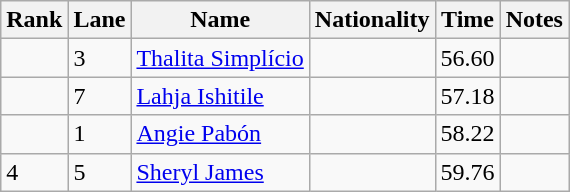<table class="wikitable sortable" style="text-align:left">
<tr>
<th>Rank</th>
<th>Lane</th>
<th>Name</th>
<th>Nationality</th>
<th>Time</th>
<th>Notes</th>
</tr>
<tr>
<td></td>
<td>3</td>
<td align=left><a href='#'>Thalita Simplício</a></td>
<td align=left></td>
<td>56.60</td>
<td></td>
</tr>
<tr>
<td></td>
<td>7</td>
<td align=left><a href='#'>Lahja Ishitile</a></td>
<td align=left></td>
<td>57.18</td>
<td></td>
</tr>
<tr>
<td></td>
<td>1</td>
<td align=left><a href='#'>Angie Pabón</a></td>
<td align=left></td>
<td>58.22</td>
<td></td>
</tr>
<tr>
<td>4</td>
<td>5</td>
<td align=left><a href='#'>Sheryl James</a></td>
<td align=left></td>
<td>59.76</td>
<td></td>
</tr>
</table>
